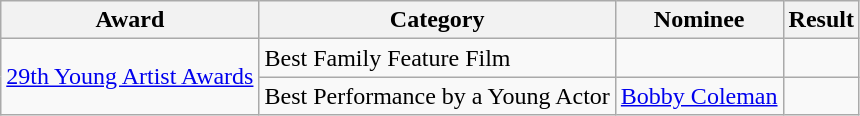<table class="wikitable">
<tr>
<th>Award</th>
<th>Category</th>
<th>Nominee</th>
<th>Result</th>
</tr>
<tr>
<td rowspan=2><a href='#'>29th Young Artist Awards</a></td>
<td>Best Family Feature Film</td>
<td></td>
<td></td>
</tr>
<tr>
<td>Best Performance by a Young Actor</td>
<td><a href='#'>Bobby Coleman</a></td>
<td></td>
</tr>
</table>
